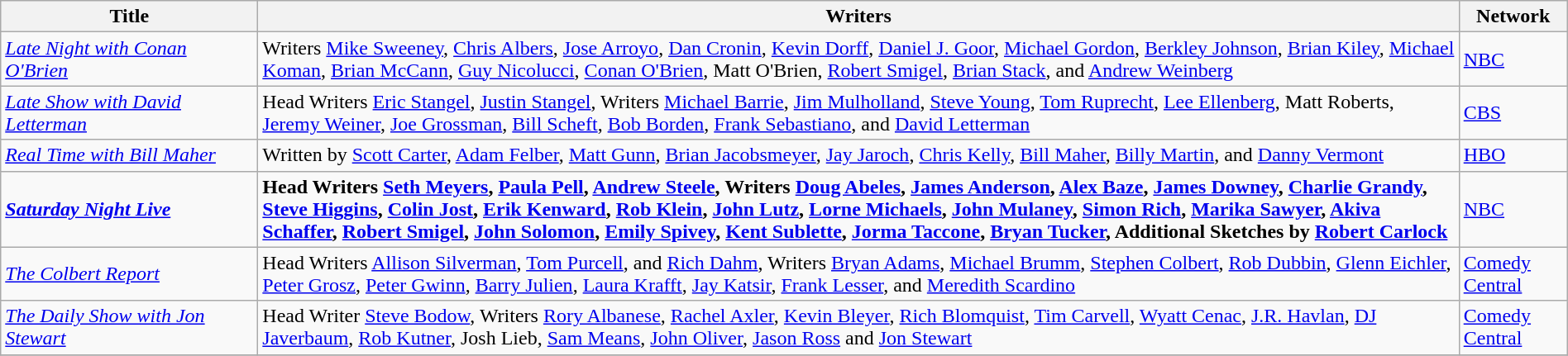<table class="wikitable" width="100%">
<tr>
<th width="200">Title</th>
<th>Writers</th>
<th width="80">Network</th>
</tr>
<tr>
<td><em><a href='#'>Late Night with Conan O'Brien</a></em></td>
<td>Writers <a href='#'>Mike Sweeney</a>, <a href='#'>Chris Albers</a>, <a href='#'>Jose Arroyo</a>, <a href='#'>Dan Cronin</a>, <a href='#'>Kevin Dorff</a>, <a href='#'>Daniel J. Goor</a>, <a href='#'>Michael Gordon</a>, <a href='#'>Berkley Johnson</a>, <a href='#'>Brian Kiley</a>, <a href='#'>Michael Koman</a>, <a href='#'>Brian McCann</a>, <a href='#'>Guy Nicolucci</a>, <a href='#'>Conan O'Brien</a>, Matt O'Brien, <a href='#'>Robert Smigel</a>, <a href='#'>Brian Stack</a>, and <a href='#'>Andrew Weinberg</a></td>
<td><a href='#'>NBC</a></td>
</tr>
<tr>
<td><em><a href='#'>Late Show with David Letterman</a></em></td>
<td>Head Writers <a href='#'>Eric Stangel</a>, <a href='#'>Justin Stangel</a>, Writers <a href='#'>Michael Barrie</a>, <a href='#'>Jim Mulholland</a>, <a href='#'>Steve Young</a>, <a href='#'>Tom Ruprecht</a>, <a href='#'>Lee Ellenberg</a>, Matt Roberts, <a href='#'>Jeremy Weiner</a>, <a href='#'>Joe Grossman</a>, <a href='#'>Bill Scheft</a>, <a href='#'>Bob Borden</a>, <a href='#'>Frank Sebastiano</a>, and <a href='#'>David Letterman</a></td>
<td><a href='#'>CBS</a></td>
</tr>
<tr>
<td><em><a href='#'>Real Time with Bill Maher</a></em></td>
<td>Written by <a href='#'>Scott Carter</a>, <a href='#'>Adam Felber</a>, <a href='#'>Matt Gunn</a>, <a href='#'>Brian Jacobsmeyer</a>, <a href='#'>Jay Jaroch</a>, <a href='#'>Chris Kelly</a>, <a href='#'>Bill Maher</a>, <a href='#'>Billy Martin</a>, and <a href='#'>Danny Vermont</a></td>
<td><a href='#'>HBO</a></td>
</tr>
<tr>
<td><strong><em><a href='#'>Saturday Night Live</a></em></strong></td>
<td><strong>Head Writers <a href='#'>Seth Meyers</a>, <a href='#'>Paula Pell</a>, <a href='#'>Andrew Steele</a>, Writers <a href='#'>Doug Abeles</a>, <a href='#'>James Anderson</a>, <a href='#'>Alex Baze</a>, <a href='#'>James Downey</a>, <a href='#'>Charlie Grandy</a>, <a href='#'>Steve Higgins</a>, <a href='#'>Colin Jost</a>, <a href='#'>Erik Kenward</a>, <a href='#'>Rob Klein</a>, <a href='#'>John Lutz</a>, <a href='#'>Lorne Michaels</a>, <a href='#'>John Mulaney</a>, <a href='#'>Simon Rich</a>, <a href='#'>Marika Sawyer</a>, <a href='#'>Akiva Schaffer</a>, <a href='#'>Robert Smigel</a>, <a href='#'>John Solomon</a>, <a href='#'>Emily Spivey</a>, <a href='#'>Kent Sublette</a>, <a href='#'>Jorma Taccone</a>, <a href='#'>Bryan Tucker</a>, Additional Sketches by <a href='#'>Robert Carlock</a></strong></td>
<td><a href='#'>NBC</a></td>
</tr>
<tr>
<td><em><a href='#'>The Colbert Report</a></em></td>
<td>Head Writers <a href='#'>Allison Silverman</a>, <a href='#'>Tom Purcell</a>, and <a href='#'>Rich Dahm</a>, Writers <a href='#'>Bryan Adams</a>, <a href='#'>Michael Brumm</a>, <a href='#'>Stephen Colbert</a>, <a href='#'>Rob Dubbin</a>, <a href='#'>Glenn Eichler</a>, <a href='#'>Peter Grosz</a>, <a href='#'>Peter Gwinn</a>, <a href='#'>Barry Julien</a>, <a href='#'>Laura Krafft</a>, <a href='#'>Jay Katsir</a>, <a href='#'>Frank Lesser</a>, and <a href='#'>Meredith Scardino</a></td>
<td><a href='#'>Comedy Central</a></td>
</tr>
<tr>
<td><em><a href='#'>The Daily Show with Jon Stewart</a></em></td>
<td>Head Writer <a href='#'>Steve Bodow</a>, Writers <a href='#'>Rory Albanese</a>, <a href='#'>Rachel Axler</a>, <a href='#'>Kevin Bleyer</a>, <a href='#'>Rich Blomquist</a>, <a href='#'>Tim Carvell</a>, <a href='#'>Wyatt Cenac</a>, <a href='#'>J.R. Havlan</a>, <a href='#'>DJ Javerbaum</a>, <a href='#'>Rob Kutner</a>, Josh Lieb, <a href='#'>Sam Means</a>, <a href='#'>John Oliver</a>, <a href='#'>Jason Ross</a> and <a href='#'>Jon Stewart</a></td>
<td><a href='#'>Comedy Central</a></td>
</tr>
<tr>
</tr>
</table>
